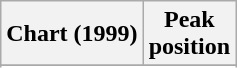<table class="wikitable sortable plainrowheaders" style="text-align:center;">
<tr>
<th scope="col">Chart (1999)</th>
<th scope="col">Peak<br>position</th>
</tr>
<tr>
</tr>
<tr>
</tr>
<tr>
</tr>
</table>
